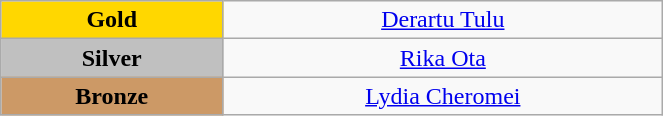<table class="wikitable" style="text-align:center; " width="35%">
<tr>
<td bgcolor="gold"><strong>Gold</strong></td>
<td><a href='#'>Derartu Tulu</a><br>  <small><em></em></small></td>
</tr>
<tr>
<td bgcolor="silver"><strong>Silver</strong></td>
<td><a href='#'>Rika Ota</a><br>  <small><em></em></small></td>
</tr>
<tr>
<td bgcolor="CC9966"><strong>Bronze</strong></td>
<td><a href='#'>Lydia Cheromei</a><br>  <small><em></em></small></td>
</tr>
</table>
